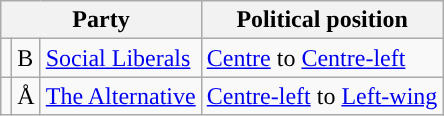<table class="wikitable">
<tr>
<th colspan="3">Party</th>
<th>Political position</th>
</tr>
<tr>
<td></td>
<td>B</td>
<td><a href='#'>Social Liberals</a></td>
<td><a href='#'>Centre</a> to <a href='#'>Centre-left</a></td>
</tr>
<tr>
<td></td>
<td>Å</td>
<td><a href='#'>The Alternative</a></td>
<td><a href='#'>Centre-left</a> to <a href='#'>Left-wing</a></td>
</tr>
</table>
